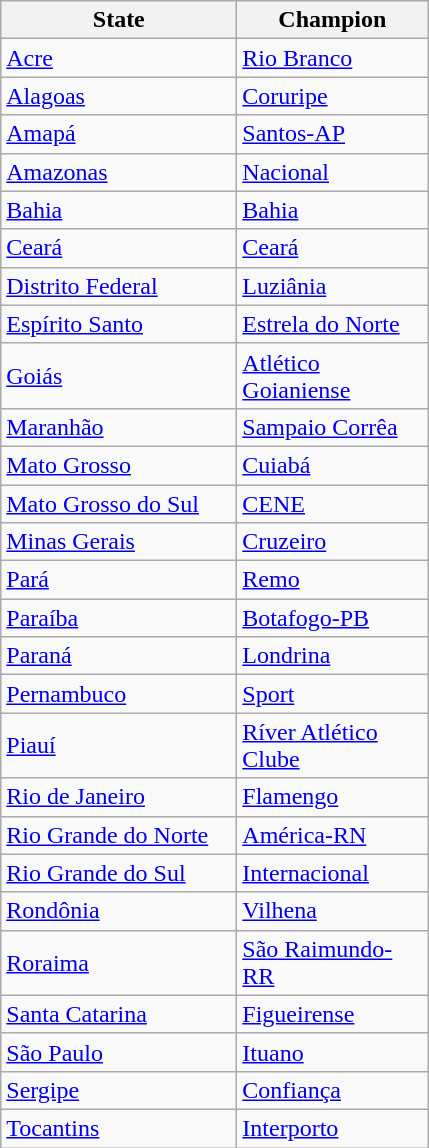<table class="wikitable">
<tr>
<th width=150px>State</th>
<th width=120px>Champion</th>
</tr>
<tr>
<td> <a href='#'>Acre</a></td>
<td><a href='#'>Rio Branco</a></td>
</tr>
<tr>
<td> <a href='#'>Alagoas</a></td>
<td><a href='#'>Coruripe</a></td>
</tr>
<tr>
<td> <a href='#'>Amapá</a></td>
<td><a href='#'>Santos-AP</a></td>
</tr>
<tr>
<td> <a href='#'>Amazonas</a></td>
<td><a href='#'>Nacional</a></td>
</tr>
<tr>
<td> <a href='#'>Bahia</a></td>
<td><a href='#'>Bahia</a></td>
</tr>
<tr>
<td> <a href='#'>Ceará</a></td>
<td><a href='#'>Ceará</a></td>
</tr>
<tr>
<td> <a href='#'>Distrito Federal</a></td>
<td><a href='#'>Luziânia</a></td>
</tr>
<tr>
<td> <a href='#'>Espírito Santo</a></td>
<td><a href='#'>Estrela do Norte</a></td>
</tr>
<tr>
<td> <a href='#'>Goiás</a></td>
<td><a href='#'>Atlético Goianiense</a></td>
</tr>
<tr>
<td> <a href='#'>Maranhão</a></td>
<td><a href='#'>Sampaio Corrêa</a></td>
</tr>
<tr>
<td> <a href='#'>Mato Grosso</a></td>
<td><a href='#'>Cuiabá</a></td>
</tr>
<tr>
<td> <a href='#'>Mato Grosso do Sul</a></td>
<td><a href='#'>CENE</a></td>
</tr>
<tr>
<td> <a href='#'>Minas Gerais</a></td>
<td><a href='#'>Cruzeiro</a></td>
</tr>
<tr>
<td> <a href='#'>Pará</a></td>
<td><a href='#'>Remo</a></td>
</tr>
<tr>
<td> <a href='#'>Paraíba</a></td>
<td><a href='#'>Botafogo-PB</a></td>
</tr>
<tr>
<td> <a href='#'>Paraná</a></td>
<td><a href='#'>Londrina</a></td>
</tr>
<tr>
<td> <a href='#'>Pernambuco</a></td>
<td><a href='#'>Sport</a></td>
</tr>
<tr>
<td> <a href='#'>Piauí</a></td>
<td><a href='#'>Ríver Atlético Clube</a></td>
</tr>
<tr>
<td> <a href='#'>Rio de Janeiro</a></td>
<td><a href='#'>Flamengo</a></td>
</tr>
<tr>
<td> <a href='#'>Rio Grande do Norte</a></td>
<td><a href='#'>América-RN</a></td>
</tr>
<tr>
<td> <a href='#'>Rio Grande do Sul</a></td>
<td><a href='#'>Internacional</a></td>
</tr>
<tr>
<td> <a href='#'>Rondônia</a></td>
<td><a href='#'>Vilhena</a></td>
</tr>
<tr>
<td> <a href='#'>Roraima</a></td>
<td><a href='#'>São Raimundo-RR</a></td>
</tr>
<tr>
<td> <a href='#'>Santa Catarina</a></td>
<td><a href='#'>Figueirense</a></td>
</tr>
<tr>
<td> <a href='#'>São Paulo</a></td>
<td><a href='#'>Ituano</a></td>
</tr>
<tr>
<td> <a href='#'>Sergipe</a></td>
<td><a href='#'>Confiança</a></td>
</tr>
<tr>
<td> <a href='#'>Tocantins</a></td>
<td><a href='#'>Interporto</a></td>
</tr>
</table>
